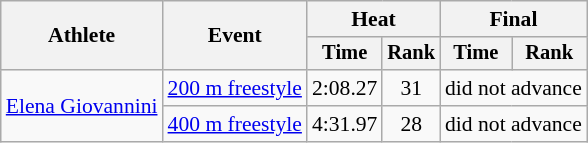<table class=wikitable style="font-size:90%">
<tr>
<th rowspan=2>Athlete</th>
<th rowspan=2>Event</th>
<th colspan="2">Heat</th>
<th colspan="2">Final</th>
</tr>
<tr style="font-size:95%">
<th>Time</th>
<th>Rank</th>
<th>Time</th>
<th>Rank</th>
</tr>
<tr align=center>
<td align=left rowspan=2><a href='#'>Elena Giovannini</a></td>
<td align=left><a href='#'>200 m freestyle</a></td>
<td>2:08.27</td>
<td>31</td>
<td colspan=2>did not advance</td>
</tr>
<tr align=center>
<td align=left><a href='#'>400 m freestyle</a></td>
<td>4:31.97</td>
<td>28</td>
<td colspan=2>did not advance</td>
</tr>
</table>
